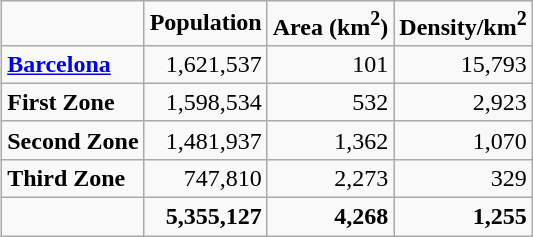<table class="wikitable" style="float:right;">
<tr>
<td></td>
<td><strong>Population</strong></td>
<td><strong>Area (km<sup>2</sup>)</strong></td>
<td><strong>Density/km<sup>2</sup></strong></td>
</tr>
<tr>
<td><strong><span><a href='#'>Barcelona</a></span></strong></td>
<td style="text-align:right;">1,621,537</td>
<td style="text-align:right;">101</td>
<td style="text-align:right;">15,793</td>
</tr>
<tr>
<td><strong><span>First Zone</span></strong></td>
<td style="text-align:right;">1,598,534</td>
<td style="text-align:right;">532</td>
<td style="text-align:right;">2,923</td>
</tr>
<tr>
<td><strong><span>Second Zone</span></strong></td>
<td style="text-align:right;">1,481,937</td>
<td style="text-align:right;">1,362</td>
<td style="text-align:right;">1,070</td>
</tr>
<tr>
<td><strong><span>Third Zone</span></strong></td>
<td style="text-align:right;">747,810</td>
<td style="text-align:right;">2,273</td>
<td style="text-align:right;">329</td>
</tr>
<tr>
<td></td>
<td style="text-align:right;"><strong>5,355,127</strong></td>
<td style="text-align:right;"><strong>4,268</strong></td>
<td style="text-align:right;"><strong>1,255</strong></td>
</tr>
</table>
